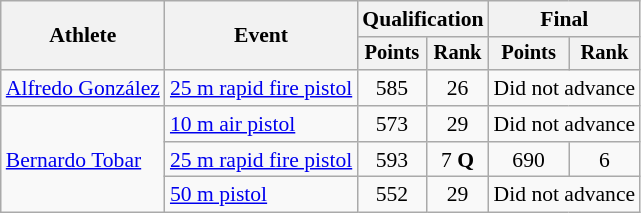<table class="wikitable" style="font-size:90%">
<tr>
<th rowspan="2">Athlete</th>
<th rowspan="2">Event</th>
<th colspan=2>Qualification</th>
<th colspan=2>Final</th>
</tr>
<tr style="font-size:95%">
<th>Points</th>
<th>Rank</th>
<th>Points</th>
<th>Rank</th>
</tr>
<tr align=center>
<td align=left><a href='#'>Alfredo González</a></td>
<td align=left><a href='#'>25 m rapid fire pistol</a></td>
<td>585</td>
<td>26</td>
<td colspan=2>Did not advance</td>
</tr>
<tr align=center>
<td align=left rowspan=3><a href='#'>Bernardo Tobar</a></td>
<td align=left><a href='#'>10 m air pistol</a></td>
<td>573</td>
<td>29</td>
<td colspan=2>Did not advance</td>
</tr>
<tr align=center>
<td align=left><a href='#'>25 m rapid fire pistol</a></td>
<td>593</td>
<td>7 <strong>Q</strong></td>
<td>690</td>
<td>6</td>
</tr>
<tr align=center>
<td align=left><a href='#'>50 m pistol</a></td>
<td>552</td>
<td>29</td>
<td colspan=2>Did not advance</td>
</tr>
</table>
